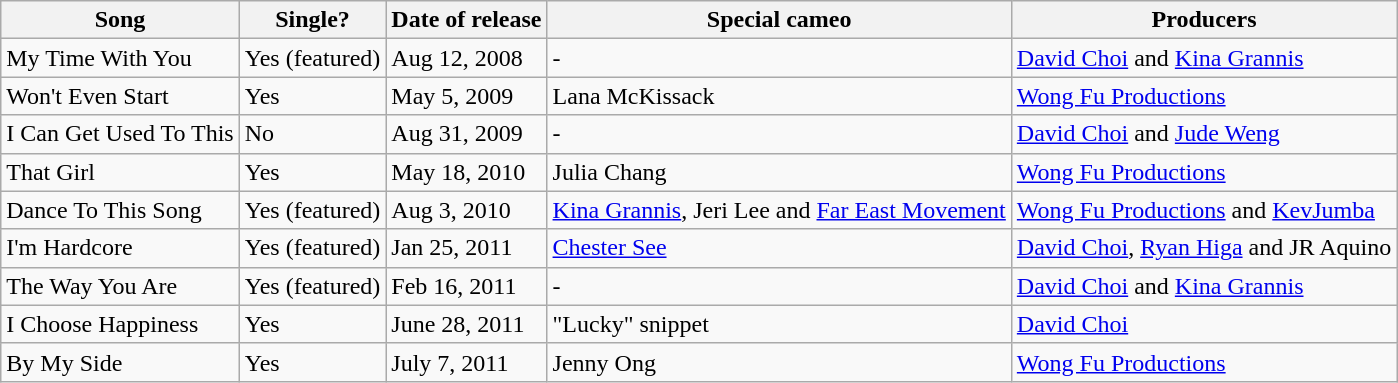<table class="wikitable sortable">
<tr>
<th>Song</th>
<th>Single?</th>
<th>Date of release</th>
<th>Special cameo</th>
<th>Producers</th>
</tr>
<tr>
<td>My Time With You</td>
<td>Yes (featured)</td>
<td>Aug 12, 2008</td>
<td>-</td>
<td><a href='#'>David Choi</a> and <a href='#'>Kina Grannis</a></td>
</tr>
<tr>
<td>Won't Even Start</td>
<td>Yes</td>
<td>May 5, 2009</td>
<td>Lana McKissack</td>
<td><a href='#'>Wong Fu Productions</a></td>
</tr>
<tr>
<td>I Can Get Used To This</td>
<td>No</td>
<td>Aug 31, 2009</td>
<td>-</td>
<td><a href='#'>David Choi</a> and <a href='#'>Jude Weng</a></td>
</tr>
<tr>
<td>That Girl</td>
<td>Yes</td>
<td>May 18, 2010</td>
<td>Julia Chang</td>
<td><a href='#'>Wong Fu Productions</a></td>
</tr>
<tr>
<td>Dance To This Song</td>
<td>Yes (featured)</td>
<td>Aug 3, 2010</td>
<td><a href='#'>Kina Grannis</a>, Jeri Lee and <a href='#'>Far East Movement</a></td>
<td><a href='#'>Wong Fu Productions</a> and <a href='#'>KevJumba</a></td>
</tr>
<tr>
<td>I'm Hardcore</td>
<td>Yes (featured)</td>
<td>Jan 25, 2011</td>
<td><a href='#'>Chester See</a></td>
<td><a href='#'>David Choi</a>, <a href='#'>Ryan Higa</a> and JR Aquino</td>
</tr>
<tr>
<td>The Way You Are</td>
<td>Yes (featured)</td>
<td>Feb 16, 2011</td>
<td>-</td>
<td><a href='#'>David Choi</a> and <a href='#'>Kina Grannis</a></td>
</tr>
<tr>
<td>I Choose Happiness</td>
<td>Yes</td>
<td>June 28, 2011</td>
<td>"Lucky" snippet</td>
<td><a href='#'>David Choi</a></td>
</tr>
<tr>
<td>By My Side</td>
<td>Yes</td>
<td>July 7, 2011</td>
<td>Jenny Ong</td>
<td><a href='#'>Wong Fu Productions</a></td>
</tr>
</table>
